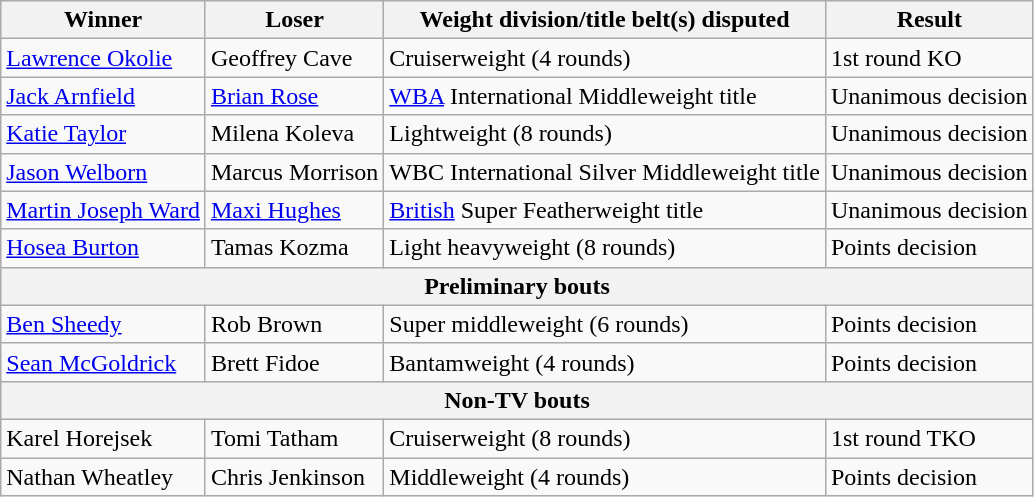<table class=wikitable>
<tr>
<th>Winner</th>
<th>Loser</th>
<th>Weight division/title belt(s) disputed</th>
<th>Result</th>
</tr>
<tr>
<td> <a href='#'>Lawrence Okolie</a></td>
<td> Geoffrey Cave</td>
<td>Cruiserweight (4 rounds)</td>
<td>1st round KO</td>
</tr>
<tr>
<td> <a href='#'>Jack Arnfield</a></td>
<td> <a href='#'>Brian Rose</a></td>
<td><a href='#'>WBA</a> International Middleweight title</td>
<td>Unanimous decision</td>
</tr>
<tr>
<td> <a href='#'>Katie Taylor</a></td>
<td> Milena Koleva</td>
<td>Lightweight (8 rounds)</td>
<td>Unanimous decision</td>
</tr>
<tr>
<td> <a href='#'>Jason Welborn</a></td>
<td> Marcus Morrison</td>
<td>WBC International Silver Middleweight title</td>
<td>Unanimous decision</td>
</tr>
<tr>
<td> <a href='#'>Martin Joseph Ward</a></td>
<td> <a href='#'>Maxi Hughes</a></td>
<td><a href='#'>British</a> Super Featherweight title</td>
<td>Unanimous decision</td>
</tr>
<tr>
<td> <a href='#'>Hosea Burton</a></td>
<td> Tamas Kozma</td>
<td>Light heavyweight (8 rounds)</td>
<td>Points decision</td>
</tr>
<tr>
<th colspan=4>Preliminary bouts</th>
</tr>
<tr>
<td> <a href='#'>Ben Sheedy</a></td>
<td> Rob Brown</td>
<td>Super middleweight (6 rounds)</td>
<td>Points decision</td>
</tr>
<tr>
<td> <a href='#'>Sean McGoldrick</a></td>
<td> Brett Fidoe</td>
<td>Bantamweight (4 rounds)</td>
<td>Points decision</td>
</tr>
<tr>
<th colspan=8>Non-TV bouts</th>
</tr>
<tr>
<td> Karel Horejsek</td>
<td> Tomi Tatham</td>
<td>Cruiserweight (8 rounds)</td>
<td>1st round TKO</td>
</tr>
<tr>
<td> Nathan Wheatley</td>
<td> Chris Jenkinson</td>
<td>Middleweight (4 rounds)</td>
<td>Points decision</td>
</tr>
</table>
